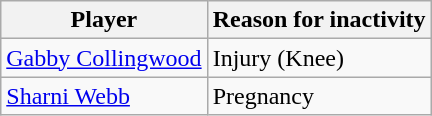<table class="wikitable plainrowheaders">
<tr>
<th scope="col"><strong>Player</strong></th>
<th scope="col"><strong>Reason for inactivity</strong></th>
</tr>
<tr>
<td><a href='#'>Gabby Collingwood</a></td>
<td>Injury (Knee)</td>
</tr>
<tr>
<td><a href='#'>Sharni Webb</a></td>
<td>Pregnancy</td>
</tr>
</table>
